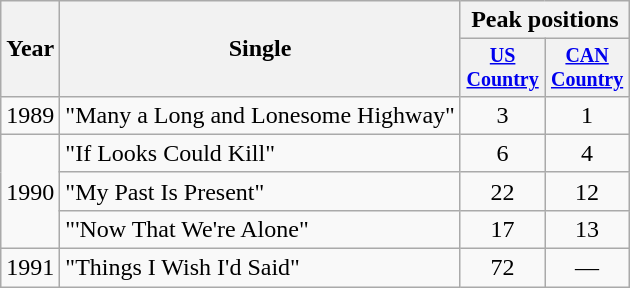<table class="wikitable" style="text-align:center;">
<tr>
<th rowspan="2">Year</th>
<th rowspan="2">Single</th>
<th colspan="2">Peak positions</th>
</tr>
<tr style="font-size:smaller;">
<th style="width:50px;"><a href='#'>US Country</a></th>
<th style="width:50px;"><a href='#'>CAN Country</a></th>
</tr>
<tr>
<td>1989</td>
<td style="text-align:left;">"Many a Long and Lonesome Highway"</td>
<td>3</td>
<td>1</td>
</tr>
<tr>
<td rowspan="3">1990</td>
<td style="text-align:left;">"If Looks Could Kill"</td>
<td>6</td>
<td>4</td>
</tr>
<tr>
<td style="text-align:left;">"My Past Is Present"</td>
<td>22</td>
<td>12</td>
</tr>
<tr>
<td style="text-align:left;">"'Now That We're Alone"</td>
<td>17</td>
<td>13</td>
</tr>
<tr>
<td>1991</td>
<td style="text-align:left;">"Things I Wish I'd Said"</td>
<td>72</td>
<td>—</td>
</tr>
</table>
